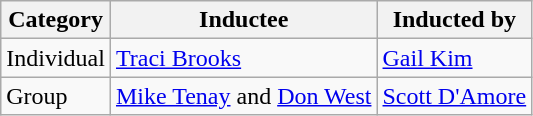<table class="wikitable">
<tr>
<th>Category</th>
<th>Inductee</th>
<th>Inducted by</th>
</tr>
<tr>
<td>Individual</td>
<td><a href='#'>Traci Brooks</a></td>
<td><a href='#'>Gail Kim</a></td>
</tr>
<tr>
<td>Group</td>
<td><a href='#'>Mike Tenay</a> and <a href='#'>Don West</a></td>
<td><a href='#'>Scott D'Amore</a></td>
</tr>
</table>
